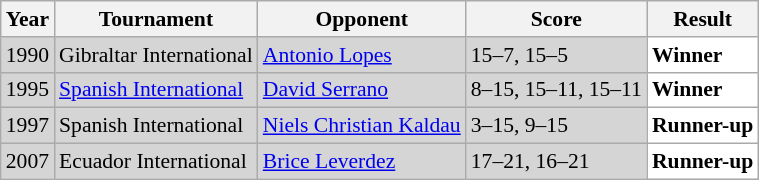<table class="sortable wikitable" style="font-size: 90%;">
<tr>
<th>Year</th>
<th>Tournament</th>
<th>Opponent</th>
<th>Score</th>
<th>Result</th>
</tr>
<tr style="background:#D5D5D5">
<td align="center">1990</td>
<td align="left">Gibraltar International</td>
<td align="left"> <a href='#'>Antonio Lopes</a></td>
<td align="left">15–7, 15–5</td>
<td style="text-align:left; background:white"> <strong>Winner</strong></td>
</tr>
<tr style="background:#D5D5D5">
<td align="center">1995</td>
<td align="left"><a href='#'>Spanish International</a></td>
<td align="left"> <a href='#'>David Serrano</a></td>
<td align="left">8–15, 15–11, 15–11</td>
<td style="text-align:left; background:white"> <strong>Winner</strong></td>
</tr>
<tr style="background:#D5D5D5">
<td align="center">1997</td>
<td align="left">Spanish International</td>
<td align="left"> <a href='#'>Niels Christian Kaldau</a></td>
<td align="left">3–15, 9–15</td>
<td style="text-align:left; background:white"> <strong>Runner-up</strong></td>
</tr>
<tr style="background:#D5D5D5">
<td align="center">2007</td>
<td align="left">Ecuador International</td>
<td align="left"> <a href='#'>Brice Leverdez</a></td>
<td align="left">17–21, 16–21</td>
<td style="text-align:left; background:white"> <strong>Runner-up</strong></td>
</tr>
</table>
